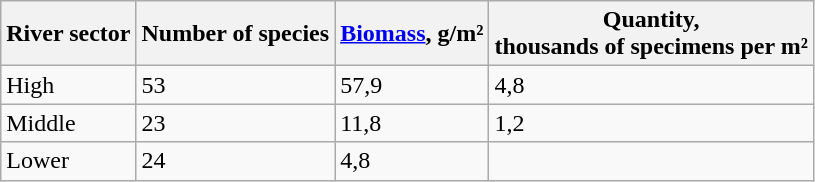<table class="wikitable" border="1" |>
<tr>
<th>River sector</th>
<th>Number of species</th>
<th><a href='#'>Biomass</a>, g/m²</th>
<th>Quantity,<br>thousands of specimens per m²</th>
</tr>
<tr>
<td>High</td>
<td>53</td>
<td>57,9</td>
<td>4,8</td>
</tr>
<tr>
<td>Middle</td>
<td>23</td>
<td>11,8</td>
<td>1,2</td>
</tr>
<tr>
<td>Lower</td>
<td>24</td>
<td>4,8</td>
<td></td>
</tr>
</table>
